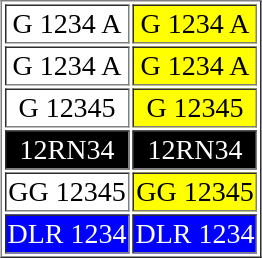<table border="1" style="margin:1em auto;">
<tr size="40">
<td style="text-align:center; background:white; font-size:14pt; color:black;"> G 1234 A</td>
<td style="text-align:center; background:yellow; font-size:14pt; color:black;"> G 1234 A</td>
</tr>
<tr style="font-size:14pt; text-align:center; color:black;">
<td style="background:white; ">G 1234 A</td>
<td style="background:yellow; ">G 1234 A</td>
</tr>
<tr style="font-size:14pt; text-align:center; color:black;">
<td style="background:white; ">G 12345</td>
<td style="background:yellow; ">G 12345</td>
</tr>
<tr style="font-size:14pt; text-align:center; color:white; background:black;">
<td>12RN34</td>
<td>12RN34</td>
</tr>
<tr style="font-size:14pt; text-align:center; color:black;">
<td style="background:white; ">GG 12345</td>
<td style="background:yellow; ">GG 12345</td>
</tr>
<tr style="font-size:14pt; text-align:center; color:white; background:blue;">
<td>DLR 1234</td>
<td>DLR 1234</td>
</tr>
</table>
